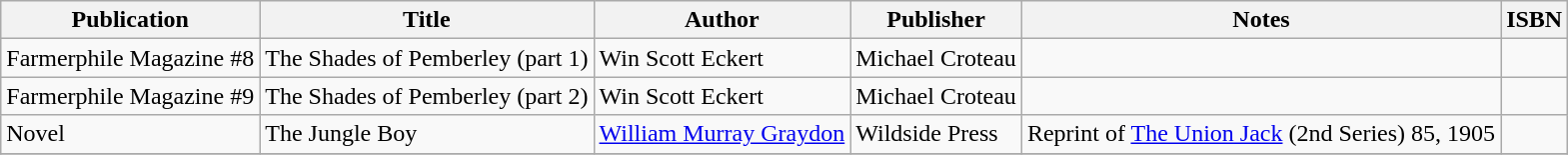<table class="wikitable">
<tr>
<th>Publication</th>
<th>Title</th>
<th>Author</th>
<th>Publisher</th>
<th>Notes</th>
<th>ISBN</th>
</tr>
<tr>
<td>Farmerphile Magazine #8</td>
<td>The Shades of Pemberley (part 1)</td>
<td>Win Scott Eckert</td>
<td>Michael Croteau</td>
<td></td>
<td></td>
</tr>
<tr>
<td>Farmerphile Magazine #9</td>
<td>The Shades of Pemberley (part 2)</td>
<td>Win Scott Eckert</td>
<td>Michael Croteau</td>
<td></td>
<td></td>
</tr>
<tr>
<td>Novel</td>
<td>The Jungle Boy</td>
<td><a href='#'>William Murray Graydon</a></td>
<td>Wildside Press</td>
<td>Reprint of <a href='#'>The Union Jack</a> (2nd Series) 85, 1905</td>
<td></td>
</tr>
<tr>
</tr>
</table>
